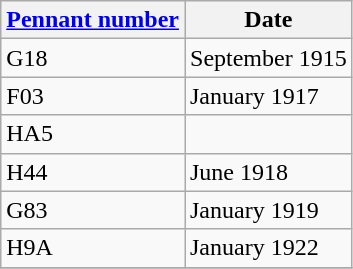<table class="wikitable" style="text-align:left">
<tr>
<th><a href='#'>Pennant number</a></th>
<th>Date</th>
</tr>
<tr>
<td>G18</td>
<td>September 1915</td>
</tr>
<tr>
<td>F03</td>
<td>January 1917</td>
</tr>
<tr>
<td>HA5</td>
<td></td>
</tr>
<tr>
<td>H44</td>
<td>June 1918</td>
</tr>
<tr>
<td>G83</td>
<td>January 1919</td>
</tr>
<tr>
<td>H9A</td>
<td>January 1922</td>
</tr>
<tr>
</tr>
</table>
